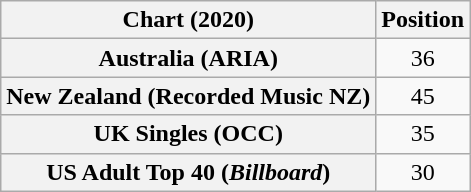<table class="wikitable sortable plainrowheaders" style="text-align:center;">
<tr>
<th scope="col">Chart (2020)</th>
<th scope="col">Position</th>
</tr>
<tr>
<th scope="row">Australia (ARIA)</th>
<td>36</td>
</tr>
<tr>
<th scope="row">New Zealand (Recorded Music NZ)</th>
<td>45</td>
</tr>
<tr>
<th scope="row">UK Singles (OCC)</th>
<td>35</td>
</tr>
<tr>
<th scope="row">US Adult Top 40 (<em>Billboard</em>)</th>
<td>30</td>
</tr>
</table>
